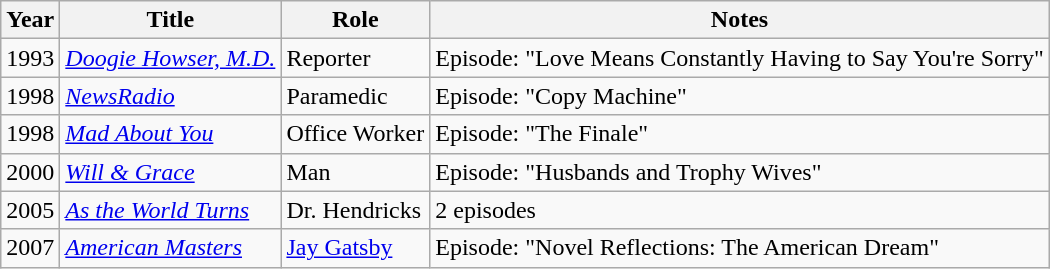<table class="wikitable sortable">
<tr>
<th>Year</th>
<th>Title</th>
<th>Role</th>
<th>Notes</th>
</tr>
<tr>
<td>1993</td>
<td><em><a href='#'>Doogie Howser, M.D.</a></em></td>
<td>Reporter</td>
<td>Episode: "Love Means Constantly Having to Say You're Sorry"</td>
</tr>
<tr>
<td>1998</td>
<td><em><a href='#'>NewsRadio</a></em></td>
<td>Paramedic</td>
<td>Episode: "Copy Machine"</td>
</tr>
<tr>
<td>1998</td>
<td><em><a href='#'>Mad About You</a></em></td>
<td>Office Worker</td>
<td>Episode: "The Finale"</td>
</tr>
<tr>
<td>2000</td>
<td><em><a href='#'>Will & Grace</a></em></td>
<td>Man</td>
<td>Episode: "Husbands and Trophy Wives"</td>
</tr>
<tr>
<td>2005</td>
<td><em><a href='#'>As the World Turns</a></em></td>
<td>Dr. Hendricks</td>
<td>2 episodes</td>
</tr>
<tr>
<td>2007</td>
<td><em><a href='#'>American Masters</a></em></td>
<td><a href='#'>Jay Gatsby</a></td>
<td>Episode: "Novel Reflections: The American Dream"</td>
</tr>
</table>
